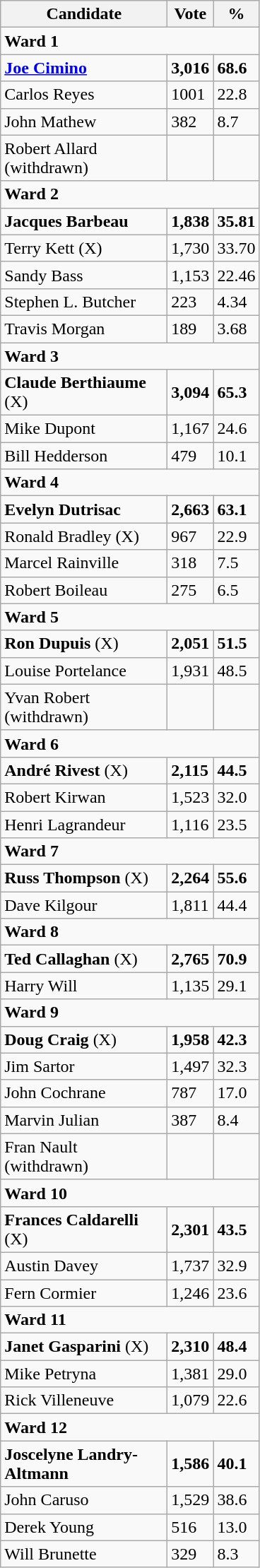<table class="wikitable">
<tr>
<th bgcolor="#DDDDFF" width="150px">Candidate</th>
<th bgcolor="#DDDDFF">Vote</th>
<th bgcolor="#DDDDFF">%</th>
</tr>
<tr>
<td colspan="4"><strong>Ward 1</strong></td>
</tr>
<tr>
<td><strong><a href='#'>Joe Cimino</a></strong></td>
<td><strong>3,016</strong></td>
<td><strong>68.6</strong></td>
</tr>
<tr>
<td>Carlos Reyes</td>
<td>1001</td>
<td>22.8</td>
</tr>
<tr>
<td>John Mathew</td>
<td>382</td>
<td>8.7</td>
</tr>
<tr>
<td>Robert Allard (withdrawn)</td>
<td></td>
<td></td>
</tr>
<tr>
<td colspan="4"><strong>Ward 2</strong></td>
</tr>
<tr>
<td><strong>Jacques Barbeau</strong></td>
<td><strong>1,838</strong></td>
<td><strong>35.81</strong></td>
</tr>
<tr>
<td>Terry Kett (X)</td>
<td>1,730</td>
<td>33.70</td>
</tr>
<tr>
<td>Sandy Bass</td>
<td>1,153</td>
<td>22.46</td>
</tr>
<tr>
<td>Stephen L. Butcher</td>
<td>223</td>
<td>4.34</td>
</tr>
<tr>
<td>Travis Morgan</td>
<td>189</td>
<td>3.68</td>
</tr>
<tr>
<td colspan="4"><strong>Ward 3</strong></td>
</tr>
<tr>
<td><strong>Claude Berthiaume</strong> (X)</td>
<td><strong>3,094</strong></td>
<td><strong>65.3</strong></td>
</tr>
<tr>
<td>Mike Dupont</td>
<td>1,167</td>
<td>24.6</td>
</tr>
<tr>
<td>Bill Hedderson</td>
<td>479</td>
<td>10.1</td>
</tr>
<tr>
<td colspan="4"><strong>Ward 4</strong></td>
</tr>
<tr>
<td><strong>Evelyn Dutrisac</strong></td>
<td><strong>2,663</strong></td>
<td><strong>63.1</strong></td>
</tr>
<tr>
<td>Ronald Bradley (X)</td>
<td>967</td>
<td>22.9</td>
</tr>
<tr>
<td>Marcel Rainville</td>
<td>318</td>
<td>7.5</td>
</tr>
<tr>
<td>Robert Boileau</td>
<td>275</td>
<td>6.5</td>
</tr>
<tr>
<td colspan="4"><strong>Ward 5</strong></td>
</tr>
<tr>
<td><strong>Ron Dupuis</strong> (X)</td>
<td><strong>2,051</strong></td>
<td><strong>51.5</strong></td>
</tr>
<tr>
<td>Louise Portelance</td>
<td>1,931</td>
<td>48.5</td>
</tr>
<tr>
<td>Yvan Robert (withdrawn)</td>
<td></td>
<td></td>
</tr>
<tr>
<td colspan="4"><strong>Ward 6</strong></td>
</tr>
<tr>
<td><strong>André Rivest</strong> (X)</td>
<td><strong>2,115</strong></td>
<td><strong>44.5</strong></td>
</tr>
<tr>
<td>Robert Kirwan</td>
<td>1,523</td>
<td>32.0</td>
</tr>
<tr>
<td>Henri Lagrandeur</td>
<td>1,116</td>
<td>23.5</td>
</tr>
<tr>
<td colspan="4"><strong>Ward 7</strong></td>
</tr>
<tr>
<td><strong>Russ Thompson</strong> (X)</td>
<td><strong>2,264</strong></td>
<td><strong>55.6</strong></td>
</tr>
<tr>
<td>Dave Kilgour</td>
<td>1,811</td>
<td>44.4</td>
</tr>
<tr>
<td colspan="4"><strong>Ward 8</strong></td>
</tr>
<tr>
<td><strong>Ted Callaghan</strong> (X)</td>
<td><strong>2,765</strong></td>
<td><strong>70.9</strong></td>
</tr>
<tr>
<td>Harry Will</td>
<td>1,135</td>
<td>29.1</td>
</tr>
<tr>
<td colspan="4"><strong>Ward 9</strong></td>
</tr>
<tr>
<td><strong>Doug Craig</strong> (X)</td>
<td><strong>1,958</strong></td>
<td><strong>42.3</strong></td>
</tr>
<tr>
<td>Jim Sartor</td>
<td>1,497</td>
<td>32.3</td>
</tr>
<tr>
<td>John Cochrane</td>
<td>787</td>
<td>17.0</td>
</tr>
<tr>
<td>Marvin Julian</td>
<td>387</td>
<td>8.4</td>
</tr>
<tr>
<td>Fran Nault (withdrawn)</td>
<td></td>
<td></td>
</tr>
<tr>
<td colspan="4"><strong>Ward 10</strong></td>
</tr>
<tr>
<td><strong>Frances Caldarelli</strong> (X)</td>
<td><strong>2,301</strong></td>
<td><strong>43.5</strong></td>
</tr>
<tr>
<td>Austin Davey</td>
<td>1,737</td>
<td>32.9</td>
</tr>
<tr>
<td>Fern Cormier</td>
<td>1,246</td>
<td>23.6</td>
</tr>
<tr>
<td colspan="4"><strong>Ward 11</strong></td>
</tr>
<tr>
<td><strong>Janet Gasparini</strong> (X)</td>
<td><strong>2,310</strong></td>
<td><strong>48.4</strong></td>
</tr>
<tr>
<td>Mike Petryna</td>
<td>1,381</td>
<td>29.0</td>
</tr>
<tr>
<td>Rick Villeneuve</td>
<td>1,079</td>
<td>22.6</td>
</tr>
<tr>
<td colspan="4"><strong>Ward 12</strong></td>
</tr>
<tr>
<td><strong>Joscelyne Landry-Altmann</strong></td>
<td><strong>1,586</strong></td>
<td><strong>40.1</strong></td>
</tr>
<tr>
<td>John Caruso</td>
<td>1,529</td>
<td>38.6</td>
</tr>
<tr>
<td>Derek Young</td>
<td>516</td>
<td>13.0</td>
</tr>
<tr>
<td>Will Brunette</td>
<td>329</td>
<td>8.3</td>
</tr>
</table>
